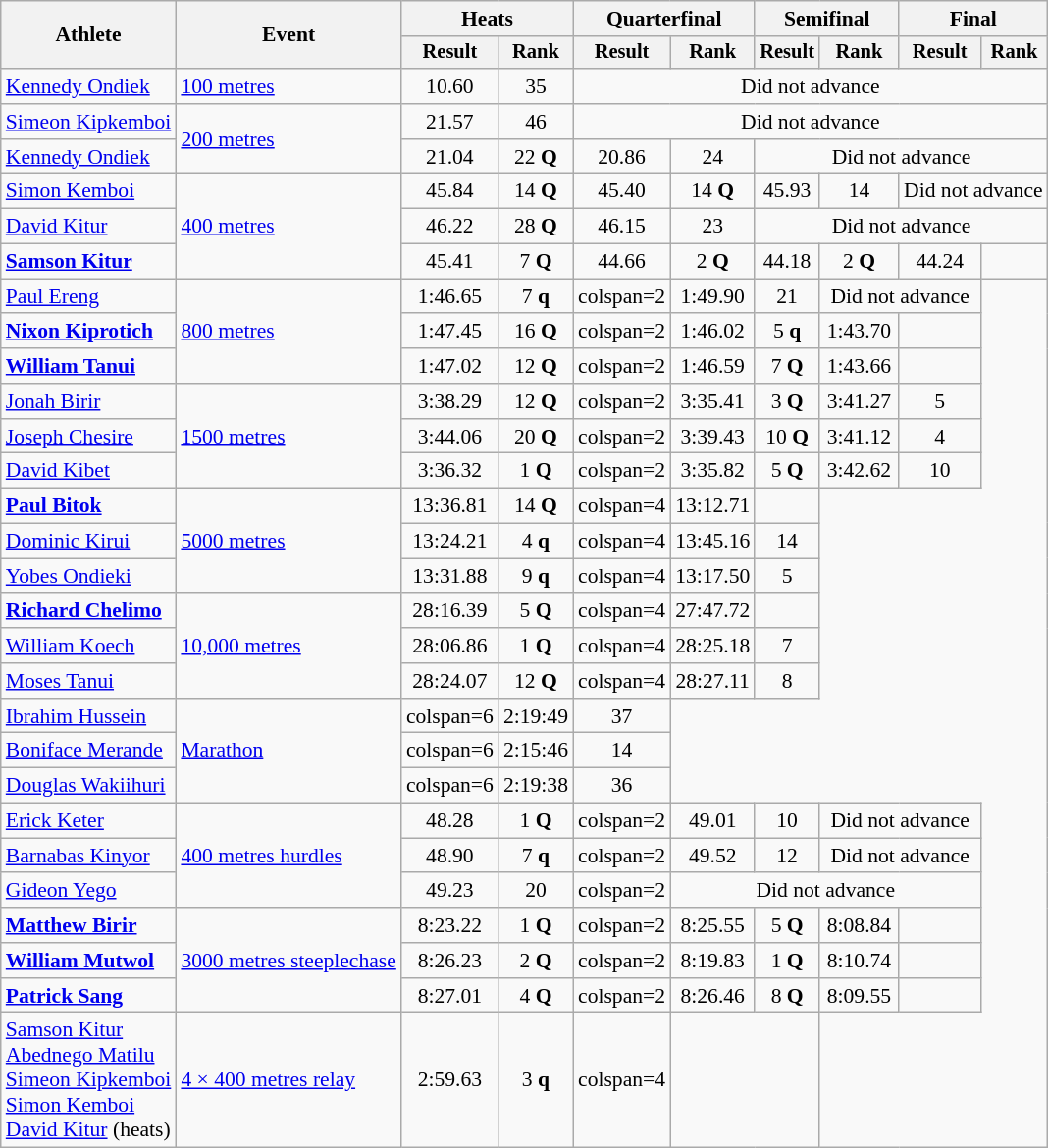<table class="wikitable" style="font-size:90%">
<tr>
<th rowspan="2">Athlete</th>
<th rowspan="2">Event</th>
<th colspan="2">Heats</th>
<th colspan="2">Quarterfinal</th>
<th colspan="2">Semifinal</th>
<th colspan="2">Final</th>
</tr>
<tr style="font-size:95%">
<th>Result</th>
<th>Rank</th>
<th>Result</th>
<th>Rank</th>
<th>Result</th>
<th>Rank</th>
<th>Result</th>
<th>Rank</th>
</tr>
<tr align=center>
<td align=left><a href='#'>Kennedy Ondiek</a></td>
<td align=left><a href='#'>100 metres</a></td>
<td>10.60</td>
<td>35</td>
<td colspan=6>Did not advance</td>
</tr>
<tr align=center>
<td align=left><a href='#'>Simeon Kipkemboi</a></td>
<td align=left rowspan=2><a href='#'>200 metres</a></td>
<td>21.57</td>
<td>46</td>
<td colspan=6>Did not advance</td>
</tr>
<tr align=center>
<td align=left><a href='#'>Kennedy Ondiek</a></td>
<td>21.04</td>
<td>22 <strong>Q</strong></td>
<td>20.86</td>
<td>24</td>
<td colspan=4>Did not advance</td>
</tr>
<tr align=center>
<td align=left><a href='#'>Simon Kemboi</a></td>
<td align=left rowspan=3><a href='#'>400 metres</a></td>
<td>45.84</td>
<td>14 <strong>Q</strong></td>
<td>45.40</td>
<td>14 <strong>Q</strong></td>
<td>45.93</td>
<td>14</td>
<td colspan=2>Did not advance</td>
</tr>
<tr align=center>
<td align=left><a href='#'>David Kitur</a></td>
<td>46.22</td>
<td>28 <strong>Q</strong></td>
<td>46.15</td>
<td>23</td>
<td colspan=4>Did not advance</td>
</tr>
<tr align=center>
<td align=left><strong><a href='#'>Samson Kitur</a></strong></td>
<td>45.41</td>
<td>7 <strong>Q</strong></td>
<td>44.66</td>
<td>2 <strong>Q</strong></td>
<td>44.18</td>
<td>2 <strong>Q</strong></td>
<td>44.24</td>
<td></td>
</tr>
<tr align=center>
<td align=left><a href='#'>Paul Ereng</a></td>
<td align=left rowspan=3><a href='#'>800 metres</a></td>
<td>1:46.65</td>
<td>7 <strong>q</strong></td>
<td>colspan=2</td>
<td>1:49.90</td>
<td>21</td>
<td colspan=2>Did not advance</td>
</tr>
<tr align=center>
<td align=left><strong><a href='#'>Nixon Kiprotich</a></strong></td>
<td>1:47.45</td>
<td>16 <strong>Q</strong></td>
<td>colspan=2</td>
<td>1:46.02</td>
<td>5 <strong>q</strong></td>
<td>1:43.70</td>
<td></td>
</tr>
<tr align=center>
<td align=left><strong><a href='#'>William Tanui</a></strong></td>
<td>1:47.02</td>
<td>12 <strong>Q</strong></td>
<td>colspan=2</td>
<td>1:46.59</td>
<td>7 <strong>Q</strong></td>
<td>1:43.66</td>
<td></td>
</tr>
<tr align=center>
<td align=left><a href='#'>Jonah Birir</a></td>
<td align=left rowspan=3><a href='#'>1500 metres</a></td>
<td>3:38.29</td>
<td>12 <strong>Q</strong></td>
<td>colspan=2</td>
<td>3:35.41</td>
<td>3 <strong>Q</strong></td>
<td>3:41.27</td>
<td>5</td>
</tr>
<tr align=center>
<td align=left><a href='#'>Joseph Chesire</a></td>
<td>3:44.06</td>
<td>20 <strong>Q</strong></td>
<td>colspan=2</td>
<td>3:39.43</td>
<td>10 <strong>Q</strong></td>
<td>3:41.12</td>
<td>4</td>
</tr>
<tr align=center>
<td align=left><a href='#'>David Kibet</a></td>
<td>3:36.32</td>
<td>1 <strong>Q</strong></td>
<td>colspan=2</td>
<td>3:35.82</td>
<td>5 <strong>Q</strong></td>
<td>3:42.62</td>
<td>10</td>
</tr>
<tr align=center>
<td align=left><strong><a href='#'>Paul Bitok</a></strong></td>
<td align=left rowspan=3><a href='#'>5000 metres</a></td>
<td>13:36.81</td>
<td>14 <strong>Q</strong></td>
<td>colspan=4</td>
<td>13:12.71</td>
<td></td>
</tr>
<tr align=center>
<td align=left><a href='#'>Dominic Kirui</a></td>
<td>13:24.21</td>
<td>4 <strong>q</strong></td>
<td>colspan=4</td>
<td>13:45.16</td>
<td>14</td>
</tr>
<tr align=center>
<td align=left><a href='#'>Yobes Ondieki</a></td>
<td>13:31.88</td>
<td>9 <strong>q</strong></td>
<td>colspan=4</td>
<td>13:17.50</td>
<td>5</td>
</tr>
<tr align=center>
<td align=left><strong><a href='#'>Richard Chelimo</a></strong></td>
<td align=left rowspan=3><a href='#'>10,000 metres</a></td>
<td>28:16.39</td>
<td>5 <strong>Q</strong></td>
<td>colspan=4</td>
<td>27:47.72</td>
<td></td>
</tr>
<tr align=center>
<td align=left><a href='#'>William Koech</a></td>
<td>28:06.86</td>
<td>1 <strong>Q</strong></td>
<td>colspan=4</td>
<td>28:25.18</td>
<td>7</td>
</tr>
<tr align=center>
<td align=left><a href='#'>Moses Tanui</a></td>
<td>28:24.07</td>
<td>12 <strong>Q</strong></td>
<td>colspan=4</td>
<td>28:27.11</td>
<td>8</td>
</tr>
<tr align=center>
<td align=left><a href='#'>Ibrahim Hussein</a></td>
<td align=left rowspan=3><a href='#'>Marathon</a></td>
<td>colspan=6</td>
<td>2:19:49</td>
<td>37</td>
</tr>
<tr align=center>
<td align=left><a href='#'>Boniface Merande</a></td>
<td>colspan=6</td>
<td>2:15:46</td>
<td>14</td>
</tr>
<tr align=center>
<td align=left><a href='#'>Douglas Wakiihuri</a></td>
<td>colspan=6</td>
<td>2:19:38</td>
<td>36</td>
</tr>
<tr align=center>
<td align=left><a href='#'>Erick Keter</a></td>
<td align=left rowspan=3><a href='#'>400 metres hurdles</a></td>
<td>48.28</td>
<td>1 <strong>Q</strong></td>
<td>colspan=2</td>
<td>49.01</td>
<td>10</td>
<td colspan=2>Did not advance</td>
</tr>
<tr align=center>
<td align=left><a href='#'>Barnabas Kinyor</a></td>
<td>48.90</td>
<td>7 <strong>q</strong></td>
<td>colspan=2</td>
<td>49.52</td>
<td>12</td>
<td colspan=2>Did not advance</td>
</tr>
<tr align=center>
<td align=left><a href='#'>Gideon Yego</a></td>
<td>49.23</td>
<td>20</td>
<td>colspan=2</td>
<td colspan=4>Did not advance</td>
</tr>
<tr align=center>
<td align=left><strong><a href='#'>Matthew Birir</a></strong></td>
<td align=left rowspan=3><a href='#'>3000 metres steeplechase</a></td>
<td>8:23.22</td>
<td>1 <strong>Q</strong></td>
<td>colspan=2</td>
<td>8:25.55</td>
<td>5 <strong>Q</strong></td>
<td>8:08.84</td>
<td></td>
</tr>
<tr align=center>
<td align=left><strong><a href='#'>William Mutwol</a></strong></td>
<td>8:26.23</td>
<td>2 <strong>Q</strong></td>
<td>colspan=2</td>
<td>8:19.83</td>
<td>1 <strong>Q</strong></td>
<td>8:10.74</td>
<td></td>
</tr>
<tr align=center>
<td align=left><strong><a href='#'>Patrick Sang</a></strong></td>
<td>8:27.01</td>
<td>4 <strong>Q</strong></td>
<td>colspan=2</td>
<td>8:26.46</td>
<td>8 <strong>Q</strong></td>
<td>8:09.55</td>
<td></td>
</tr>
<tr align=center>
<td align=left><a href='#'>Samson Kitur</a><br><a href='#'>Abednego Matilu</a><br><a href='#'>Simeon Kipkemboi</a><br><a href='#'>Simon Kemboi</a><br><a href='#'>David Kitur</a> (heats)</td>
<td align=left><a href='#'>4 × 400 metres relay</a></td>
<td>2:59.63</td>
<td>3 <strong>q</strong></td>
<td>colspan=4</td>
<td colspan=2></td>
</tr>
</table>
